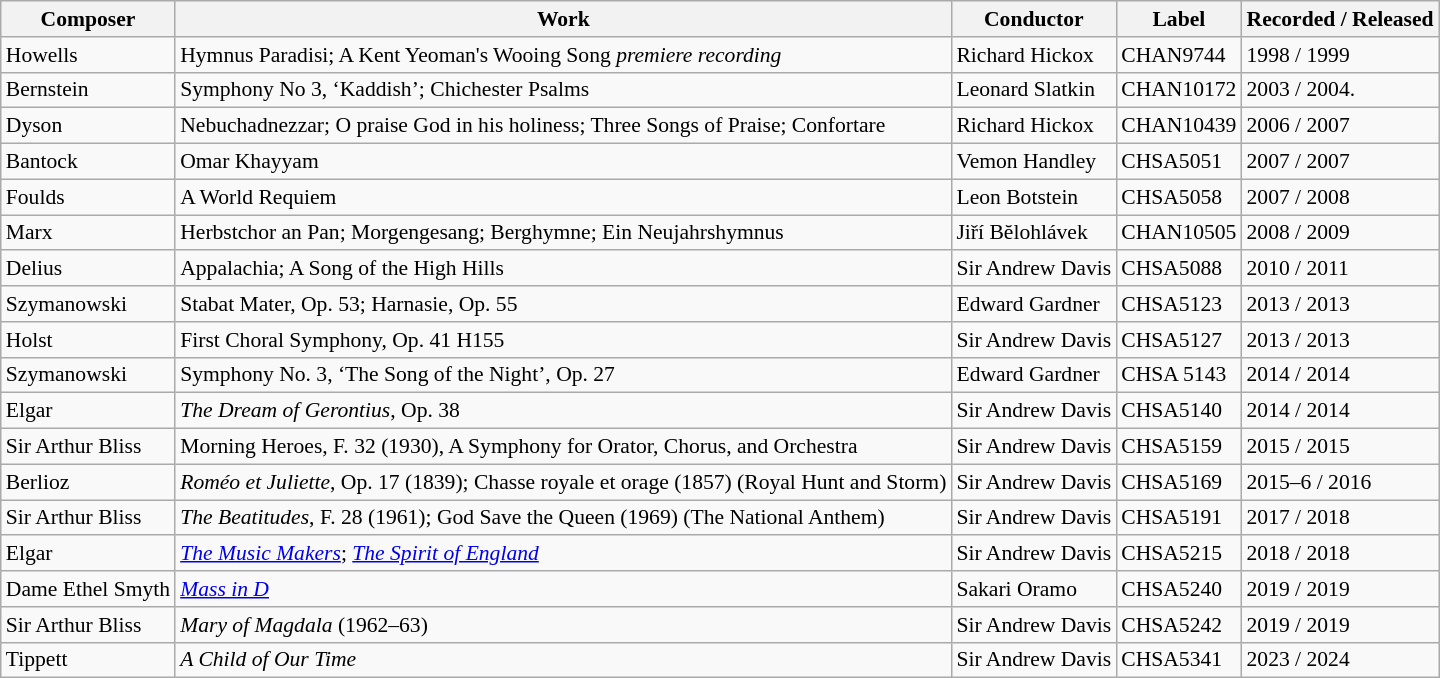<table class="wikitable" style="font-size: 90%">
<tr>
<th>Composer</th>
<th>Work</th>
<th>Conductor</th>
<th>Label</th>
<th>Recorded / Released</th>
</tr>
<tr>
<td>Howells</td>
<td>Hymnus Paradisi; A Kent Yeoman's Wooing Song <em>premiere recording</em></td>
<td>Richard Hickox</td>
<td>CHAN9744</td>
<td>1998 / 1999</td>
</tr>
<tr>
<td>Bernstein</td>
<td>Symphony No 3, ‘Kaddish’; Chichester Psalms</td>
<td>Leonard Slatkin</td>
<td>CHAN10172</td>
<td>2003 / 2004.</td>
</tr>
<tr>
<td>Dyson</td>
<td>Nebuchadnezzar; O praise God in his holiness; Three Songs of Praise; Confortare</td>
<td>Richard Hickox</td>
<td>CHAN10439</td>
<td>2006 / 2007</td>
</tr>
<tr>
<td>Bantock</td>
<td>Omar Khayyam</td>
<td>Vemon Handley</td>
<td>CHSA5051</td>
<td>2007 / 2007</td>
</tr>
<tr>
<td>Foulds</td>
<td>A World Requiem</td>
<td>Leon Botstein</td>
<td>CHSA5058</td>
<td>2007 / 2008</td>
</tr>
<tr>
<td>Marx</td>
<td>Herbstchor an Pan; Morgengesang; Berghymne; Ein Neujahrshymnus</td>
<td>Jiří Bĕlohlávek</td>
<td>CHAN10505</td>
<td>2008 / 2009</td>
</tr>
<tr>
<td>Delius</td>
<td>Appalachia; A Song of the High Hills</td>
<td>Sir Andrew Davis</td>
<td>CHSA5088</td>
<td>2010 / 2011</td>
</tr>
<tr>
<td>Szymanowski</td>
<td>Stabat Mater, Op. 53; Harnasie, Op. 55</td>
<td>Edward Gardner</td>
<td>CHSA5123</td>
<td>2013 / 2013</td>
</tr>
<tr>
<td>Holst</td>
<td>First Choral Symphony, Op. 41 H155</td>
<td>Sir Andrew Davis</td>
<td>CHSA5127</td>
<td>2013 / 2013</td>
</tr>
<tr>
<td>Szymanowski</td>
<td>Symphony No. 3, ‘The Song of the Night’, Op. 27</td>
<td>Edward Gardner</td>
<td>CHSA 5143</td>
<td>2014 / 2014</td>
</tr>
<tr>
<td>Elgar</td>
<td><em>The Dream of Gerontius</em>, Op. 38</td>
<td>Sir Andrew Davis</td>
<td>CHSA5140</td>
<td>2014 / 2014</td>
</tr>
<tr>
<td>Sir Arthur Bliss</td>
<td>Morning Heroes, F. 32 (1930), A Symphony for Orator, Chorus, and Orchestra</td>
<td>Sir Andrew Davis</td>
<td>CHSA5159</td>
<td>2015 / 2015</td>
</tr>
<tr>
<td>Berlioz</td>
<td><em>Roméo et Juliette</em>, Op. 17 (1839); Chasse royale et orage (1857) (Royal Hunt and Storm)</td>
<td>Sir Andrew Davis</td>
<td>CHSA5169</td>
<td>2015–6 / 2016</td>
</tr>
<tr>
<td>Sir Arthur Bliss</td>
<td><em>The Beatitudes</em>, F. 28 (1961); God Save the Queen (1969) (The National Anthem)</td>
<td>Sir Andrew Davis</td>
<td>CHSA5191</td>
<td>2017 / 2018</td>
</tr>
<tr>
<td>Elgar</td>
<td><em><a href='#'>The Music Makers</a></em>; <em> <a href='#'>The Spirit of England</a></em></td>
<td>Sir Andrew Davis</td>
<td>CHSA5215</td>
<td>2018 / 2018</td>
</tr>
<tr>
<td>Dame Ethel Smyth</td>
<td><em><a href='#'>Mass in D</a></em></td>
<td>Sakari Oramo</td>
<td>CHSA5240</td>
<td>2019 / 2019</td>
</tr>
<tr>
<td>Sir Arthur Bliss</td>
<td><em>Mary of Magdala</em> (1962–63)</td>
<td>Sir Andrew Davis</td>
<td>CHSA5242</td>
<td>2019 / 2019</td>
</tr>
<tr>
<td>Tippett</td>
<td><em>A Child of Our Time</em></td>
<td>Sir Andrew Davis</td>
<td>CHSA5341</td>
<td>2023 / 2024</td>
</tr>
</table>
